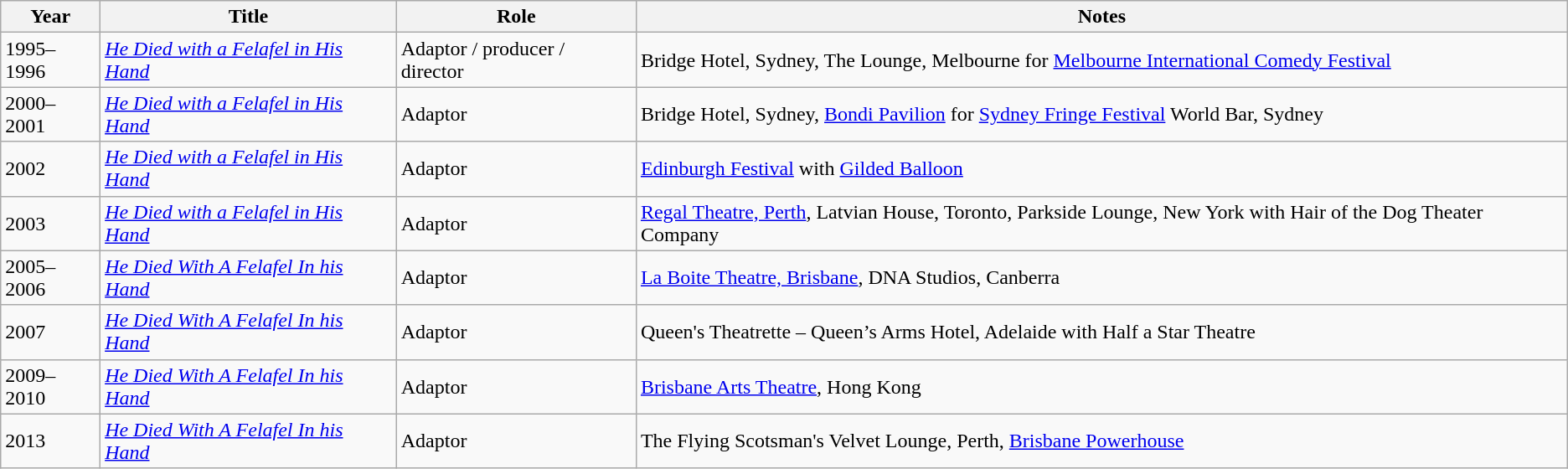<table class="wikitable">
<tr>
<th>Year</th>
<th>Title</th>
<th>Role</th>
<th>Notes</th>
</tr>
<tr>
<td>1995–1996</td>
<td><em><a href='#'>He Died with a Felafel in His Hand</a></em></td>
<td>Adaptor / producer / director</td>
<td>Bridge Hotel, Sydney, The Lounge, Melbourne for <a href='#'>Melbourne International Comedy Festival</a></td>
</tr>
<tr>
<td>2000–2001</td>
<td><em><a href='#'>He Died with a Felafel in His Hand</a></em></td>
<td>Adaptor</td>
<td>Bridge Hotel, Sydney, <a href='#'>Bondi Pavilion</a> for <a href='#'>Sydney Fringe Festival</a> World Bar, Sydney</td>
</tr>
<tr>
<td>2002</td>
<td><em><a href='#'>He Died with a Felafel in His Hand</a></em></td>
<td>Adaptor</td>
<td><a href='#'>Edinburgh Festival</a> with <a href='#'>Gilded Balloon</a></td>
</tr>
<tr>
<td>2003</td>
<td><em><a href='#'>He Died with a Felafel in His Hand</a></em></td>
<td>Adaptor</td>
<td><a href='#'>Regal Theatre, Perth</a>, Latvian House, Toronto, Parkside Lounge, New York with Hair of the Dog Theater Company</td>
</tr>
<tr>
<td>2005–2006</td>
<td><em><a href='#'>He Died With A Felafel In his Hand</a></em></td>
<td>Adaptor</td>
<td><a href='#'>La Boite Theatre, Brisbane</a>, DNA Studios, Canberra</td>
</tr>
<tr>
<td>2007</td>
<td><em><a href='#'>He Died With A Felafel In his Hand</a></em></td>
<td>Adaptor</td>
<td>Queen's Theatrette – Queen’s Arms Hotel, Adelaide with Half a Star Theatre</td>
</tr>
<tr>
<td>2009–2010</td>
<td><em><a href='#'>He Died With A Felafel In his Hand</a></em></td>
<td>Adaptor</td>
<td><a href='#'>Brisbane Arts Theatre</a>, Hong Kong</td>
</tr>
<tr>
<td>2013</td>
<td><em><a href='#'>He Died With A Felafel In his Hand</a></em></td>
<td>Adaptor</td>
<td>The Flying Scotsman's Velvet Lounge, Perth, <a href='#'>Brisbane Powerhouse</a></td>
</tr>
</table>
